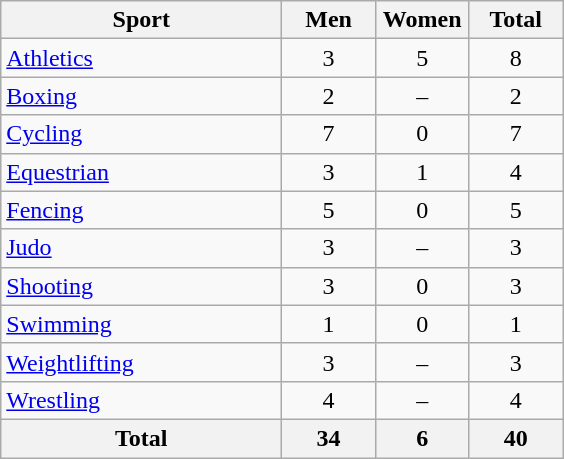<table class="wikitable sortable" style="text-align:center;">
<tr>
<th width=180>Sport</th>
<th width=55>Men</th>
<th width=55>Women</th>
<th width=55>Total</th>
</tr>
<tr>
<td align=left><a href='#'>Athletics</a></td>
<td>3</td>
<td>5</td>
<td>8</td>
</tr>
<tr>
<td align=left><a href='#'>Boxing</a></td>
<td>2</td>
<td>–</td>
<td>2</td>
</tr>
<tr>
<td align=left><a href='#'>Cycling</a></td>
<td>7</td>
<td>0</td>
<td>7</td>
</tr>
<tr>
<td align=left><a href='#'>Equestrian</a></td>
<td>3</td>
<td>1</td>
<td>4</td>
</tr>
<tr>
<td align=left><a href='#'>Fencing</a></td>
<td>5</td>
<td>0</td>
<td>5</td>
</tr>
<tr>
<td align=left><a href='#'>Judo</a></td>
<td>3</td>
<td>–</td>
<td>3</td>
</tr>
<tr>
<td align=left><a href='#'>Shooting</a></td>
<td>3</td>
<td>0</td>
<td>3</td>
</tr>
<tr>
<td align=left><a href='#'>Swimming</a></td>
<td>1</td>
<td>0</td>
<td>1</td>
</tr>
<tr>
<td align=left><a href='#'>Weightlifting</a></td>
<td>3</td>
<td>–</td>
<td>3</td>
</tr>
<tr>
<td align=left><a href='#'>Wrestling</a></td>
<td>4</td>
<td>–</td>
<td>4</td>
</tr>
<tr>
<th>Total</th>
<th>34</th>
<th>6</th>
<th>40</th>
</tr>
</table>
